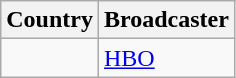<table class="wikitable">
<tr>
<th align=center>Country</th>
<th align=center>Broadcaster</th>
</tr>
<tr>
<td></td>
<td><a href='#'>HBO</a></td>
</tr>
</table>
